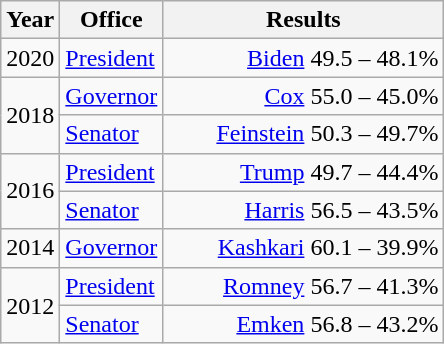<table class=wikitable>
<tr>
<th width="30">Year</th>
<th width="60">Office</th>
<th width="180">Results</th>
</tr>
<tr>
<td rowspan="1">2020</td>
<td><a href='#'>President</a></td>
<td align="right" ><a href='#'>Biden</a> 49.5 – 48.1%</td>
</tr>
<tr>
<td rowspan="2">2018</td>
<td><a href='#'>Governor</a></td>
<td align="right" ><a href='#'>Cox</a> 55.0 – 45.0%</td>
</tr>
<tr>
<td><a href='#'>Senator</a></td>
<td align="right" ><a href='#'>Feinstein</a> 50.3 – 49.7%</td>
</tr>
<tr>
<td rowspan="2">2016</td>
<td><a href='#'>President</a></td>
<td align="right" ><a href='#'>Trump</a> 49.7 – 44.4%</td>
</tr>
<tr>
<td><a href='#'>Senator</a></td>
<td align="right" ><a href='#'>Harris</a> 56.5 – 43.5%</td>
</tr>
<tr>
<td>2014</td>
<td><a href='#'>Governor</a></td>
<td align="right" ><a href='#'>Kashkari</a> 60.1 – 39.9%</td>
</tr>
<tr>
<td rowspan="2">2012</td>
<td><a href='#'>President</a></td>
<td align="right" ><a href='#'>Romney</a> 56.7 – 41.3%</td>
</tr>
<tr>
<td><a href='#'>Senator</a></td>
<td align="right" ><a href='#'>Emken</a> 56.8 – 43.2%</td>
</tr>
</table>
